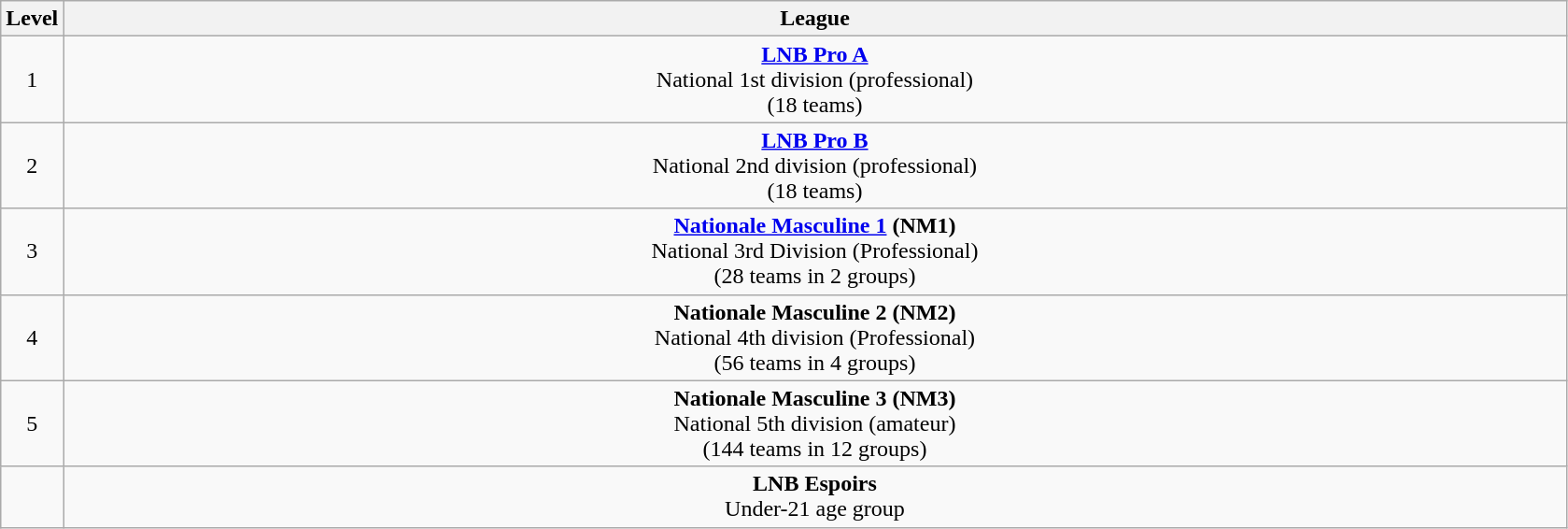<table class="wikitable" style="text-align: center;">
<tr south>
<th colspan="1" width="4%">Level</th>
<th colspan="5" width="96%">League</th>
</tr>
<tr>
<td colspan="1" width="4%">1</td>
<td colspan="5" width="96%"><strong><a href='#'>LNB Pro A</a></strong><br>National 1st division (professional)<br>(18 teams)</td>
</tr>
<tr>
<td colspan="1" width="4%">2</td>
<td colspan="5" width="96%"><strong><a href='#'>LNB Pro B</a></strong><br>National 2nd division (professional)<br>(18 teams)</td>
</tr>
<tr>
<td colspan="1" width="4%">3</td>
<td colspan="5" width="96%"><strong><a href='#'>Nationale Masculine 1</a> (NM1)</strong><br>National 3rd Division (Professional)<br>(28 teams in 2 groups)</td>
</tr>
<tr>
<td colspan="1" width="4%">4</td>
<td colspan="1" width="96%"><strong>Nationale Masculine 2 (NM2)</strong><br>National 4th division (Professional)<br>(56 teams in 4 groups)</td>
</tr>
<tr>
<td colspan="1" width="4%">5</td>
<td colspan="1" width="96%"><strong>Nationale Masculine 3 (NM3)</strong><br>National 5th division (amateur)<br>(144 teams in 12 groups)</td>
</tr>
<tr>
<td colspan="1" width="4%"></td>
<td colspan="1" width="96%"><strong>LNB Espoirs</strong><br>Under-21 age group<br></td>
</tr>
</table>
